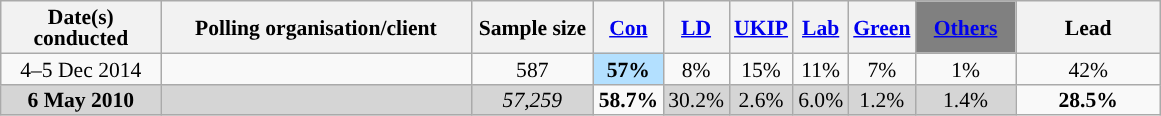<table class="wikitable sortable" style="text-align:center;font-size:90%;line-height:14px">
<tr>
<th ! style="width:100px;">Date(s)<br>conducted</th>
<th style="width:200px;">Polling organisation/client</th>
<th class="unsortable" style="width:75px;">Sample size</th>
<th class="unsortable" style="background:"><a href='#'><span>Con</span></a></th>
<th class="unsortable" style="background:"><a href='#'><span>LD</span></a></th>
<th class="unsortable" style="background:"><a href='#'><span>UKIP</span></a></th>
<th class="unsortable" style="background:"><a href='#'><span>Lab</span></a></th>
<th class="unsortable" style="background:"><a href='#'><span>Green</span></a></th>
<th class="unsortable" style="background:gray; width:60px;"><a href='#'><span>Others</span></a></th>
<th class="unsortable" style="width:90px;">Lead</th>
</tr>
<tr>
<td>4–5 Dec 2014</td>
<td></td>
<td>587</td>
<td style="background:#B3E0FF"><strong>57%</strong></td>
<td>8%</td>
<td>15%</td>
<td>11%</td>
<td>7%</td>
<td>1%</td>
<td style="background:">42%</td>
</tr>
<tr>
<td style="background:#D5D5D5"><strong>6 May 2010</strong></td>
<td style="background:#D5D5D5"></td>
<td style="background:#D5D5D5"><em>57,259</em></td>
<td style="background:"><strong>58.7%</strong></td>
<td style="background:#D5D5D5">30.2%</td>
<td style="background:#D5D5D5">2.6%</td>
<td style="background:#D5D5D5">6.0%</td>
<td style="background:#D5D5D5">1.2%</td>
<td style="background:#D5D5D5">1.4%</td>
<td style="background:"><strong>28.5% </strong></td>
</tr>
</table>
